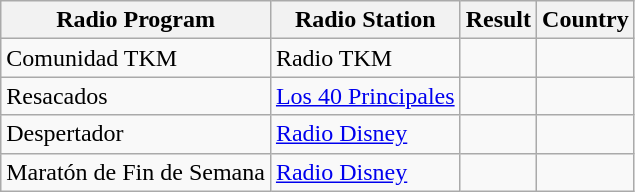<table class="wikitable">
<tr>
<th>Radio Program</th>
<th>Radio Station</th>
<th>Result</th>
<th>Country</th>
</tr>
<tr>
<td>Comunidad TKM</td>
<td>Radio TKM</td>
<td></td>
<td></td>
</tr>
<tr>
<td>Resacados</td>
<td><a href='#'>Los 40 Principales</a></td>
<td></td>
<td></td>
</tr>
<tr>
<td>Despertador</td>
<td><a href='#'>Radio Disney</a></td>
<td></td>
<td></td>
</tr>
<tr>
<td>Maratón de Fin de Semana</td>
<td><a href='#'>Radio Disney</a></td>
<td></td>
<td></td>
</tr>
</table>
